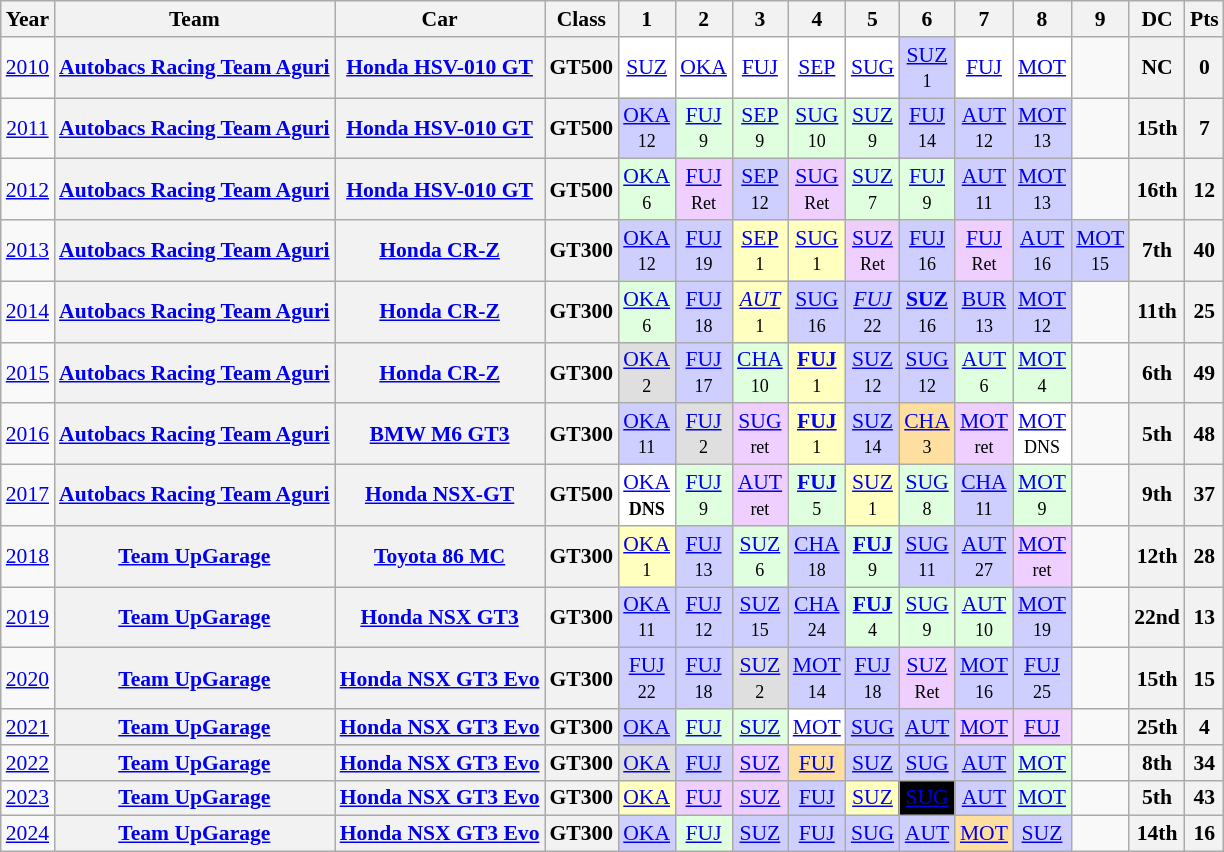<table class="wikitable" style="text-align:center; font-size:90%">
<tr>
<th>Year</th>
<th>Team</th>
<th>Car</th>
<th>Class</th>
<th>1</th>
<th>2</th>
<th>3</th>
<th>4</th>
<th>5</th>
<th>6</th>
<th>7</th>
<th>8</th>
<th>9</th>
<th>DC</th>
<th>Pts</th>
</tr>
<tr>
<td><a href='#'>2010</a></td>
<th><a href='#'>Autobacs Racing Team Aguri</a></th>
<th><a href='#'>Honda HSV-010 GT</a></th>
<th>GT500</th>
<td style="background:#FFFFFF;"><a href='#'>SUZ</a><br><small></small></td>
<td style="background:#FFFFFF;"><a href='#'>OKA</a><br><small></small></td>
<td style="background:#FFFFFF;"><a href='#'>FUJ</a><br><small></small></td>
<td style="background:#FFFFFF;"><a href='#'>SEP</a><br><small></small></td>
<td style="background:#FFFFFF;"><a href='#'>SUG</a><br><small></small></td>
<td style="background:#CFCFFF;"><a href='#'>SUZ</a><br><small>1</small></td>
<td style="background:#FFFFFF;"><a href='#'>FUJ</a><br><small></small></td>
<td style="background:#FFFFFF;"><a href='#'>MOT</a><br><small></small></td>
<td></td>
<th>NC</th>
<th>0</th>
</tr>
<tr>
<td><a href='#'>2011</a></td>
<th><a href='#'>Autobacs Racing Team Aguri</a></th>
<th><a href='#'>Honda HSV-010 GT</a></th>
<th>GT500</th>
<td style="background:#CFCFFF;"><a href='#'>OKA</a><br><small>12</small></td>
<td style="background:#DFFFDF;"><a href='#'>FUJ</a><br><small>9</small></td>
<td style="background:#DFFFDF;"><a href='#'>SEP</a><br><small>9</small></td>
<td style="background:#DFFFDF;"><a href='#'>SUG</a><br><small>10</small></td>
<td style="background:#DFFFDF;"><a href='#'>SUZ</a><br><small>9</small></td>
<td style="background:#CFCFFF;"><a href='#'>FUJ</a><br><small>14</small></td>
<td style="background:#CFCFFF;"><a href='#'>AUT</a><br><small>12</small></td>
<td style="background:#CFCFFF;"><a href='#'>MOT</a><br><small>13</small></td>
<td></td>
<th>15th</th>
<th>7</th>
</tr>
<tr>
<td><a href='#'>2012</a></td>
<th><a href='#'>Autobacs Racing Team Aguri</a></th>
<th><a href='#'>Honda HSV-010 GT</a></th>
<th>GT500</th>
<td style="background:#DFFFDF;"><a href='#'>OKA</a><br><small>6</small></td>
<td style="background:#EFCFFF;"><a href='#'>FUJ</a><br><small>Ret</small></td>
<td style="background:#CFCFFF;"><a href='#'>SEP</a><br><small>12</small></td>
<td style="background:#EFCFFF;"><a href='#'>SUG</a><br><small>Ret</small></td>
<td style="background:#DFFFDF;"><a href='#'>SUZ</a><br><small>7</small></td>
<td style="background:#DFFFDF;"><a href='#'>FUJ</a><br><small>9</small></td>
<td style="background:#CFCFFF;"><a href='#'>AUT</a><br><small>11</small></td>
<td style="background:#CFCFFF;"><a href='#'>MOT</a><br><small>13</small></td>
<td></td>
<th>16th</th>
<th>12</th>
</tr>
<tr>
<td><a href='#'>2013</a></td>
<th><a href='#'>Autobacs Racing Team Aguri</a></th>
<th><a href='#'>Honda CR-Z</a></th>
<th>GT300</th>
<td style="background:#CFCFFF;"><a href='#'>OKA</a><br><small>12</small></td>
<td style="background:#CFCFFF;"><a href='#'>FUJ</a><br><small>19</small></td>
<td style="background:#FFFFBF;"><a href='#'>SEP</a><br><small>1</small></td>
<td style="background:#FFFFBF;"><a href='#'>SUG</a><br><small>1</small></td>
<td style="background:#EFCFFF;"><a href='#'>SUZ</a><br><small>Ret</small></td>
<td style="background:#CFCFFF;"><a href='#'>FUJ</a><br><small>16</small></td>
<td style="background:#EFCFFF;"><a href='#'>FUJ</a><br><small>Ret</small></td>
<td style="background:#CFCFFF;"><a href='#'>AUT</a><br><small>16</small></td>
<td style="background:#CFCFFF;"><a href='#'>MOT</a><br><small>15</small></td>
<th>7th</th>
<th>40</th>
</tr>
<tr>
<td><a href='#'>2014</a></td>
<th><a href='#'>Autobacs Racing Team Aguri</a></th>
<th><a href='#'>Honda CR-Z</a></th>
<th>GT300</th>
<td style="background:#DFFFDF;"><a href='#'>OKA</a><br><small>6</small></td>
<td style="background:#CFCFFF;"><a href='#'>FUJ</a><br><small>18</small></td>
<td style="background:#FFFFBF;"><em><a href='#'>AUT</a></em><br><small>1</small></td>
<td style="background:#CFCFFF;"><a href='#'>SUG</a><br><small>16</small></td>
<td style="background:#CFCFFF;"><em><a href='#'>FUJ</a></em><br><small>22</small></td>
<td style="background:#CFCFFF;"><strong><a href='#'>SUZ</a></strong><br><small>16</small></td>
<td style="background:#CFCFFF;"><a href='#'>BUR</a><br><small>13</small></td>
<td style="background:#CFCFFF;"><a href='#'>MOT</a><br><small>12</small></td>
<td></td>
<th>11th</th>
<th>25</th>
</tr>
<tr>
<td><a href='#'>2015</a></td>
<th><a href='#'>Autobacs Racing Team Aguri</a></th>
<th><a href='#'>Honda CR-Z</a></th>
<th>GT300</th>
<td style="background:#DFDFDF;"><a href='#'>OKA</a><br><small>2</small></td>
<td style="background:#CFCFFF;"><a href='#'>FUJ</a><br><small>17</small></td>
<td style="background:#DFFFDF;"><a href='#'>CHA</a><br><small>10</small></td>
<td style="background:#FFFFBF;"><strong><a href='#'>FUJ</a></strong><br><small>1</small></td>
<td style="background:#CFCFFF;"><a href='#'>SUZ</a><br><small>12</small></td>
<td style="background:#CFCFFF;"><a href='#'>SUG</a><br><small>12</small></td>
<td style="background:#DFFFDF;"><a href='#'>AUT</a><br><small>6</small></td>
<td style="background:#DFFFDF;"><a href='#'>MOT</a><br><small>4</small></td>
<td></td>
<th>6th</th>
<th>49</th>
</tr>
<tr>
<td><a href='#'>2016</a></td>
<th><a href='#'>Autobacs Racing Team Aguri</a></th>
<th><a href='#'>BMW M6 GT3</a></th>
<th>GT300</th>
<td style="background:#CFCFFF;"><a href='#'>OKA</a><br><small>11</small></td>
<td style="background:#DFDFDF;"><a href='#'>FUJ</a><br><small>2</small></td>
<td style="background:#EFCFFF;"><a href='#'>SUG</a><br><small>ret</small></td>
<td style="background:#FFFFBF;"><strong><a href='#'>FUJ</a></strong><br><small>1</small></td>
<td style="background:#CFCFFF;"><a href='#'>SUZ</a><br><small>14</small></td>
<td style="background:#FFDF9F;"><a href='#'>CHA</a><br><small>3</small></td>
<td style="background:#EFCFFF;"><a href='#'>MOT</a><br><small>ret</small></td>
<td style="background:#FFFFFF;"><a href='#'>MOT</a><br><small>DNS</small></td>
<td></td>
<th>5th</th>
<th>48</th>
</tr>
<tr>
<td><a href='#'>2017</a></td>
<th><a href='#'>Autobacs Racing Team Aguri</a></th>
<th><a href='#'>Honda NSX-GT</a></th>
<th>GT500</th>
<td style="background:#FFFFFF;"><a href='#'>OKA</a><br><small><strong>DNS</strong></small></td>
<td style="background:#DFFFDF;"><a href='#'>FUJ</a><br><small>9</small></td>
<td style="background:#EFCFFF;"><a href='#'>AUT</a><br><small>ret</small></td>
<td style="background:#DFFFDF;"><strong><a href='#'>FUJ</a></strong><br><small>5</small></td>
<td style="background:#FFFFBF;"><a href='#'>SUZ</a><br><small>1</small></td>
<td style="background:#DFFFDF;"><a href='#'>SUG</a><br><small>8</small></td>
<td style="background:#CFCFFF;"><a href='#'>CHA</a><br><small>11</small></td>
<td style="background:#DFFFDF;"><a href='#'>MOT</a><br><small>9</small></td>
<td></td>
<th>9th</th>
<th>37</th>
</tr>
<tr>
<td><a href='#'>2018</a></td>
<th><a href='#'>Team UpGarage</a></th>
<th><a href='#'>Toyota 86 MC</a></th>
<th>GT300</th>
<td style="background:#FFFFBF;"><a href='#'>OKA</a><br><small>1</small></td>
<td style="background:#CFCFFF;"><a href='#'>FUJ</a><br><small>13</small></td>
<td style="background:#DFFFDF;"><a href='#'>SUZ</a><br><small>6</small></td>
<td style="background:#CFCFFF;"><a href='#'>CHA</a><br><small>18</small></td>
<td style="background:#DFFFDF;"><strong><a href='#'>FUJ</a></strong><br><small>9</small></td>
<td style="background:#CFCFFF;"><a href='#'>SUG</a><br><small>11</small></td>
<td style="background:#CFCFFF;"><a href='#'>AUT</a><br><small>27</small></td>
<td style="background:#EFCFFF;"><a href='#'>MOT</a><br><small>ret</small></td>
<td></td>
<th>12th</th>
<th>28</th>
</tr>
<tr>
<td><a href='#'>2019</a></td>
<th><a href='#'>Team UpGarage</a></th>
<th><a href='#'>Honda NSX GT3</a></th>
<th>GT300</th>
<td style="background:#CFCFFF;"><a href='#'>OKA</a><br><small>11</small></td>
<td style="background:#CFCFFF;"><a href='#'>FUJ</a><br><small>12</small></td>
<td style="background:#CFCFFF;"><a href='#'>SUZ</a><br><small>15</small></td>
<td style="background:#CFCFFF;"><a href='#'>CHA</a><br><small>24</small></td>
<td style="background:#DFFFDF;"><strong><a href='#'>FUJ</a></strong><br><small>4</small></td>
<td style="background:#DFFFDF;"><a href='#'>SUG</a><br><small>9</small></td>
<td style="background:#DFFFDF;"><a href='#'>AUT</a><br><small>10</small></td>
<td style="background:#CFCFFF;"><a href='#'>MOT</a><br><small>19</small></td>
<td></td>
<th>22nd</th>
<th>13</th>
</tr>
<tr>
<td><a href='#'>2020</a></td>
<th><a href='#'>Team UpGarage</a></th>
<th><a href='#'>Honda NSX GT3 Evo</a></th>
<th>GT300</th>
<td style="background:#CFCFFF;"><a href='#'>FUJ</a><br><small>22</small></td>
<td style="background:#CFCFFF;"><a href='#'>FUJ</a><br><small>18</small></td>
<td style="background:#DFDFDF;"><a href='#'>SUZ</a><br><small>2</small></td>
<td style="background:#CFCFFF;"><a href='#'>MOT</a><br><small>14</small></td>
<td style="background:#CFCFFF;"><a href='#'>FUJ</a><br><small>18</small></td>
<td style="background:#EFCFFF;"><a href='#'>SUZ</a><br><small>Ret</small></td>
<td style="background:#CFCFFF;"><a href='#'>MOT</a><br><small>16</small></td>
<td style="background:#CFCFFF;"><a href='#'>FUJ</a><br><small>25</small></td>
<td></td>
<th>15th</th>
<th>15</th>
</tr>
<tr>
<td><a href='#'>2021</a></td>
<th><a href='#'>Team UpGarage</a></th>
<th><a href='#'>Honda NSX GT3 Evo</a></th>
<th>GT300</th>
<td style="background:#CFCFFF;"><a href='#'>OKA</a><br></td>
<td style="background:#DFFFDF;"><a href='#'>FUJ</a><br></td>
<td style="background:#DFFFDF;"><a href='#'>SUZ</a><br></td>
<td style="background:#FFFFFF;"><a href='#'>MOT</a><br></td>
<td style="background:#CFCFFF;"><a href='#'>SUG</a><br></td>
<td style="background:#CFCFFF;"><a href='#'>AUT</a><br></td>
<td style="background:#EFCFFF;"><a href='#'>MOT</a><br></td>
<td style="background:#EFCFFF;"><a href='#'>FUJ</a><br></td>
<td></td>
<th>25th</th>
<th>4</th>
</tr>
<tr>
<td><a href='#'>2022</a></td>
<th><a href='#'>Team UpGarage</a></th>
<th><a href='#'>Honda NSX GT3 Evo</a></th>
<th>GT300</th>
<td style="background:#dfdfdf;"><a href='#'>OKA</a><br></td>
<td style="background:#cfcfff;"><a href='#'>FUJ</a><br></td>
<td style="background:#efcfff;"><a href='#'>SUZ</a><br></td>
<td style="background:#ffdf9f;"><a href='#'>FUJ</a><br></td>
<td style="background:#cfcfff;"><a href='#'>SUZ</a><br></td>
<td style="background:#cfcfff;"><a href='#'>SUG</a><br></td>
<td style="background:#cfcfff;"><a href='#'>AUT</a><br></td>
<td style="background:#dfffdf;"><a href='#'>MOT</a><br></td>
<td></td>
<th>8th</th>
<th>34</th>
</tr>
<tr>
<td><a href='#'>2023</a></td>
<th><a href='#'>Team UpGarage</a></th>
<th><a href='#'>Honda NSX GT3 Evo</a></th>
<th>GT300</th>
<td style="background:#FFFFBF;"><a href='#'>OKA</a><br></td>
<td style="background:#efcfff;"><a href='#'>FUJ</a><br></td>
<td style="background:#efcfff;"><a href='#'>SUZ</a><br></td>
<td style="background:#cfcfff;"><a href='#'>FUJ</a><br></td>
<td style="background:#ffffbf;"><a href='#'>SUZ</a><br></td>
<td style="background-color:#000000;color:white"><a href='#'>SUG</a><br></td>
<td style="background:#cfcfff;"><a href='#'>AUT</a><br></td>
<td style="background:#dfffdf;"><a href='#'>MOT</a><br></td>
<td></td>
<th>5th</th>
<th>43</th>
</tr>
<tr>
<td><a href='#'>2024</a></td>
<th><a href='#'>Team UpGarage</a></th>
<th><a href='#'>Honda NSX GT3 Evo</a></th>
<th>GT300</th>
<td style="background:#CFCFFF;"><a href='#'>OKA</a><br></td>
<td style="background:#DFFFDF;"><a href='#'>FUJ</a><br></td>
<td style="background:#CFCFFF;"><a href='#'>SUZ</a><br></td>
<td style="background:#CFCFFF;"><a href='#'>FUJ</a><br></td>
<td style="background:#CFCFFF;"><a href='#'>SUG</a><br></td>
<td style="background:#CFCFFF;"><a href='#'>AUT</a><br></td>
<td style="background:#FFDF9F;"><a href='#'>MOT</a><br></td>
<td style="background:#CFCFFF;"><a href='#'>SUZ</a><br></td>
<td></td>
<th>14th</th>
<th>16</th>
</tr>
</table>
